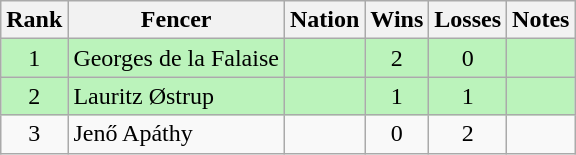<table class="wikitable sortable" style="text-align:center">
<tr>
<th>Rank</th>
<th>Fencer</th>
<th>Nation</th>
<th>Wins</th>
<th>Losses</th>
<th>Notes</th>
</tr>
<tr bgcolor=bbf3bb>
<td>1</td>
<td align=left>Georges de la Falaise</td>
<td align=left></td>
<td>2</td>
<td>0</td>
<td></td>
</tr>
<tr bgcolor=bbf3bb>
<td>2</td>
<td align=left>Lauritz Østrup</td>
<td align=left></td>
<td>1</td>
<td>1</td>
<td></td>
</tr>
<tr>
<td>3</td>
<td align=left>Jenő Apáthy</td>
<td align=left></td>
<td>0</td>
<td>2</td>
<td></td>
</tr>
</table>
